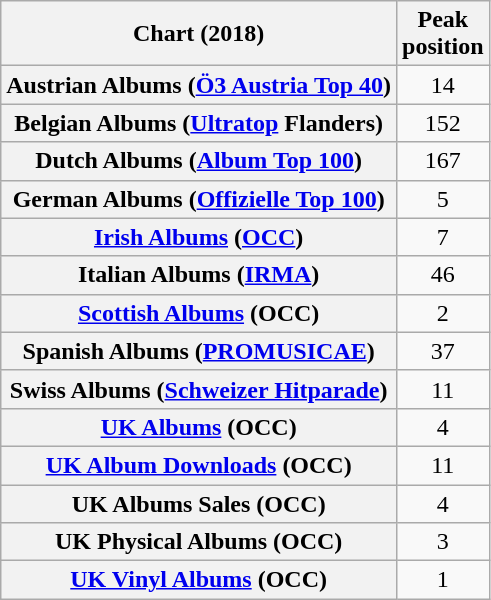<table class="wikitable sortable plainrowheaders" style="text-align:center">
<tr>
<th scope="col">Chart (2018)</th>
<th scope="col">Peak<br> position</th>
</tr>
<tr>
<th scope="row">Austrian Albums (<a href='#'>Ö3 Austria Top 40</a>)</th>
<td>14</td>
</tr>
<tr>
<th scope="row">Belgian Albums (<a href='#'>Ultratop</a> Flanders)</th>
<td>152</td>
</tr>
<tr>
<th scope="row">Dutch Albums (<a href='#'>Album Top 100</a>)</th>
<td>167</td>
</tr>
<tr>
<th scope="row">German Albums (<a href='#'>Offizielle Top 100</a>)</th>
<td>5</td>
</tr>
<tr>
<th scope="row"><a href='#'>Irish Albums</a> (<a href='#'>OCC</a>)</th>
<td>7</td>
</tr>
<tr>
<th scope="row">Italian Albums (<a href='#'>IRMA</a>)</th>
<td>46</td>
</tr>
<tr>
<th scope="row"><a href='#'>Scottish Albums</a> (OCC)</th>
<td>2</td>
</tr>
<tr>
<th scope="row">Spanish Albums (<a href='#'>PROMUSICAE</a>)</th>
<td>37</td>
</tr>
<tr>
<th scope="row">Swiss Albums (<a href='#'>Schweizer Hitparade</a>)</th>
<td>11</td>
</tr>
<tr>
<th scope="row"><a href='#'>UK Albums</a> (OCC)</th>
<td>4</td>
</tr>
<tr>
<th scope="row"><a href='#'>UK Album Downloads</a> (OCC)</th>
<td>11</td>
</tr>
<tr>
<th scope="row">UK Albums Sales (OCC)</th>
<td>4</td>
</tr>
<tr>
<th scope="row">UK Physical Albums (OCC)</th>
<td>3</td>
</tr>
<tr>
<th scope="row"><a href='#'>UK Vinyl Albums</a> (OCC)</th>
<td>1</td>
</tr>
</table>
